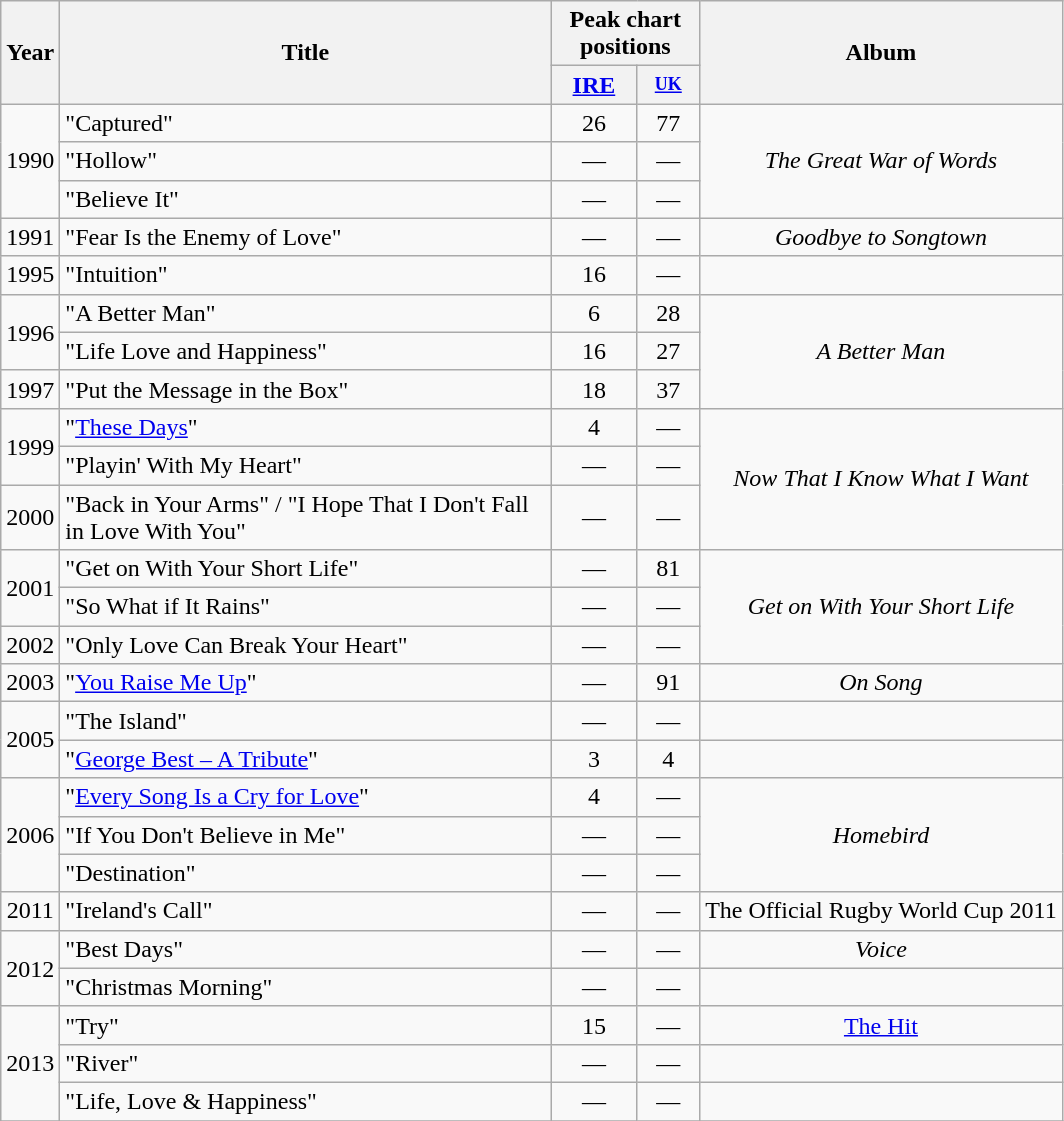<table class="wikitable" style=text-align:center;>
<tr>
<th rowspan="2">Year</th>
<th scope="col" rowspan="2" style="width:20em;">Title</th>
<th colspan="2">Peak chart positions</th>
<th rowspan="2">Album</th>
</tr>
<tr>
<th width="50"><a href='#'>IRE</a><br></th>
<th style="width:3em;font-size:75%"><a href='#'>UK</a><br></th>
</tr>
<tr>
<td rowspan=3">1990</td>
<td align="left">"Captured"</td>
<td>26</td>
<td>77</td>
<td rowspan="3"><em>The Great War of Words</em></td>
</tr>
<tr>
<td align="left">"Hollow"</td>
<td>—</td>
<td>—</td>
</tr>
<tr>
<td align="left">"Believe It"</td>
<td>—</td>
<td>—</td>
</tr>
<tr>
<td>1991</td>
<td align="left">"Fear Is the Enemy of Love" </td>
<td>—</td>
<td>—</td>
<td><em>Goodbye to Songtown</em></td>
</tr>
<tr>
<td>1995</td>
<td align="left">"Intuition"</td>
<td>16</td>
<td>—</td>
<td></td>
</tr>
<tr>
<td rowspan=2">1996</td>
<td align="left">"A Better Man"</td>
<td>6</td>
<td>28</td>
<td rowspan="3"><em>A Better Man</em></td>
</tr>
<tr>
<td align="left">"Life Love and Happiness"</td>
<td>16</td>
<td>27</td>
</tr>
<tr>
<td>1997</td>
<td align="left">"Put the Message in the Box"</td>
<td>18</td>
<td>37</td>
</tr>
<tr>
<td rowspan=2">1999</td>
<td align="left">"<a href='#'>These Days</a>" </td>
<td>4</td>
<td>—</td>
<td rowspan="3"><em>Now That I Know What I Want</em></td>
</tr>
<tr>
<td align="left">"Playin' With My Heart"</td>
<td>—</td>
<td>—</td>
</tr>
<tr>
<td>2000</td>
<td align="left">"Back in Your Arms" / "I Hope That I Don't Fall in Love With You"</td>
<td>—</td>
<td>—</td>
</tr>
<tr>
<td rowspan=2">2001</td>
<td align="left">"Get on With Your Short Life"</td>
<td>—</td>
<td>81</td>
<td rowspan="3"><em>Get on With Your Short Life</em></td>
</tr>
<tr>
<td align="left">"So What if It Rains"</td>
<td>—</td>
<td>—</td>
</tr>
<tr>
<td>2002</td>
<td align="left">"Only Love Can Break Your Heart"</td>
<td>—</td>
<td>—</td>
</tr>
<tr>
<td>2003</td>
<td align="left">"<a href='#'>You Raise Me Up</a>"</td>
<td>—</td>
<td>91</td>
<td><em>On Song</em></td>
</tr>
<tr>
<td rowspan="2">2005</td>
<td align="left">"The Island" </td>
<td>—</td>
<td>—</td>
<td></td>
</tr>
<tr>
<td align="left">"<a href='#'>George Best – A Tribute</a>" </td>
<td>3</td>
<td>4</td>
<td></td>
</tr>
<tr>
<td rowspan="3">2006</td>
<td align="left">"<a href='#'>Every Song Is a Cry for Love</a>"</td>
<td>4</td>
<td>—</td>
<td rowspan="3"><em>Homebird</em></td>
</tr>
<tr>
<td align="left">"If You Don't Believe in Me"</td>
<td>—</td>
<td>—</td>
</tr>
<tr>
<td align="left">"Destination"</td>
<td>—</td>
<td>—</td>
</tr>
<tr>
<td>2011</td>
<td align="left">"Ireland's Call" </td>
<td>—</td>
<td>—</td>
<td>The Official Rugby World Cup 2011</td>
</tr>
<tr>
<td rowspan="2">2012</td>
<td align="left">"Best Days"</td>
<td>—</td>
<td>—</td>
<td><em>Voice</em></td>
</tr>
<tr>
<td align="left">"Christmas Morning"</td>
<td>—</td>
<td>—</td>
<td></td>
</tr>
<tr>
<td rowspan="3">2013</td>
<td align="left">"Try"</td>
<td>15</td>
<td>—</td>
<td><a href='#'>The Hit</a></td>
</tr>
<tr>
<td align="left">"River"</td>
<td>—</td>
<td>—</td>
<td></td>
</tr>
<tr>
<td align="left">"Life, Love & Happiness" </td>
<td>—</td>
<td>—</td>
<td></td>
</tr>
<tr>
</tr>
</table>
